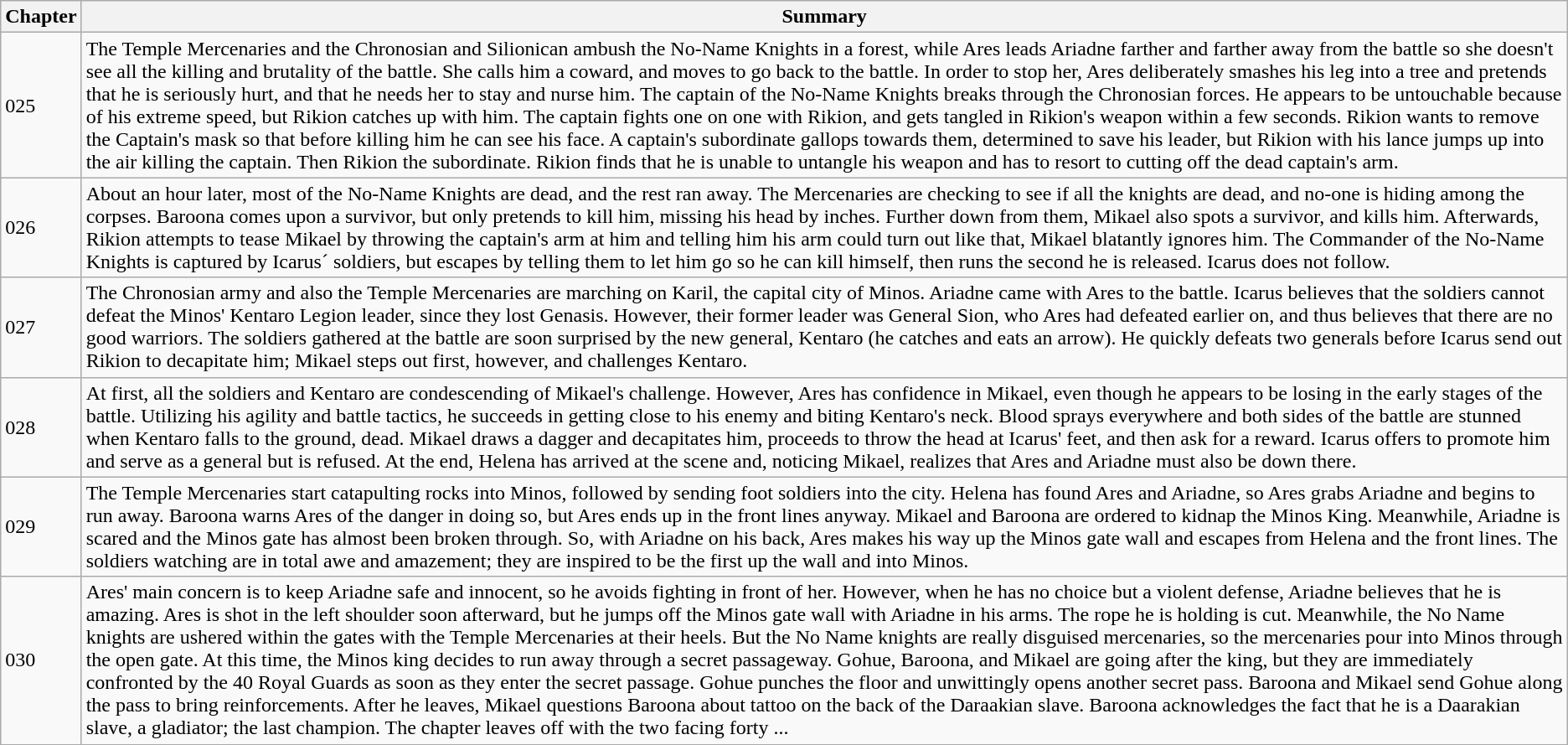<table class="wikitable">
<tr>
<th>Chapter</th>
<th>Summary</th>
</tr>
<tr>
<td>025</td>
<td>The Temple Mercenaries and the Chronosian and Silionican ambush the No-Name Knights in a forest, while Ares leads Ariadne farther and farther away from the battle so she doesn't see all the killing and brutality of the battle. She calls him a coward, and moves to go back to the battle. In order to stop her, Ares deliberately smashes his leg into a tree and pretends that he is seriously hurt, and that he needs her to stay and nurse him. The captain of the No-Name Knights breaks through the Chronosian forces. He appears to be untouchable because of his extreme speed, but Rikion catches up with him. The captain fights one on one with Rikion, and gets tangled in Rikion's weapon within a few seconds. Rikion wants to remove the Captain's mask so that before killing him he can see his face. A captain's subordinate gallops towards them, determined to save his leader, but Rikion with his lance jumps up into the air killing the captain. Then Rikion the subordinate. Rikion finds that he is unable to untangle his weapon and has to resort to cutting off the dead captain's arm.</td>
</tr>
<tr>
<td>026</td>
<td>About an hour later, most of the No-Name Knights are dead, and the rest ran away. The Mercenaries are checking to see if all the knights are dead, and no-one is hiding among the corpses. Baroona comes upon a survivor, but only pretends to kill him, missing his head by inches. Further down from them, Mikael also spots a survivor, and kills him. Afterwards, Rikion attempts to tease Mikael by throwing the captain's arm at him and telling him his arm could turn out like that, Mikael blatantly ignores him. The Commander of the No-Name Knights is captured by Icarus´ soldiers, but escapes by telling them to let him go so he can kill himself, then runs the second he is released. Icarus does not follow.</td>
</tr>
<tr>
<td>027</td>
<td>The Chronosian army and also the Temple Mercenaries are marching on Karil, the capital city of Minos. Ariadne came with Ares to the battle. Icarus believes that the soldiers cannot defeat the Minos' Kentaro Legion leader, since they lost Genasis. However, their former leader was General Sion, who Ares had defeated earlier on, and thus believes that there are no good warriors. The soldiers gathered at the battle are soon surprised by the new general, Kentaro (he catches and eats an arrow). He quickly defeats two generals before Icarus send out Rikion to decapitate him; Mikael steps out first, however, and challenges Kentaro.</td>
</tr>
<tr>
<td>028</td>
<td>At first, all the soldiers and Kentaro are condescending of Mikael's challenge. However, Ares has confidence in Mikael, even though he appears to be losing in the early stages of the battle. Utilizing his agility and battle tactics, he succeeds in getting close to his enemy and biting Kentaro's neck. Blood sprays everywhere and both sides of the battle are stunned when Kentaro falls to the ground, dead. Mikael draws a dagger and decapitates him, proceeds to throw the head at Icarus' feet, and then ask for a reward. Icarus offers to promote him and serve as a general but is refused. At the end, Helena has arrived at the scene and, noticing Mikael, realizes that Ares and Ariadne must also be down there.</td>
</tr>
<tr>
<td>029</td>
<td>The Temple Mercenaries start catapulting rocks into Minos, followed by sending foot soldiers into the city. Helena has found Ares and Ariadne, so Ares grabs Ariadne and begins to run away. Baroona warns Ares of the danger in doing so, but Ares ends up in the front lines anyway. Mikael and Baroona are ordered to kidnap the Minos King. Meanwhile, Ariadne is scared and the Minos gate has almost been broken through. So, with Ariadne on his back, Ares makes his way up the Minos gate wall and escapes from Helena and the front lines. The soldiers watching are in total awe and amazement; they are inspired to be the first up the wall and into Minos.</td>
</tr>
<tr>
<td>030</td>
<td>Ares' main concern is to keep Ariadne safe and innocent, so he avoids fighting in front of her. However, when he has no choice but a violent defense, Ariadne believes that he is amazing. Ares is shot in the left shoulder soon afterward, but he jumps off the Minos gate wall with Ariadne in his arms. The rope he is holding is cut. Meanwhile, the No Name knights are ushered within the gates with the Temple Mercenaries at their heels. But the No Name knights are really disguised mercenaries, so the mercenaries pour into Minos through the open gate. At this time, the Minos king decides to run away through a secret passageway. Gohue, Baroona, and Mikael are going after the king, but they are immediately confronted by the 40 Royal Guards as soon as they enter the secret passage. Gohue punches the floor and unwittingly opens another secret pass. Baroona and Mikael send Gohue along the pass to bring reinforcements. After he leaves, Mikael questions Baroona about tattoo on the back of the Daraakian slave. Baroona acknowledges the fact that he is a Daarakian slave, a gladiator; the last champion. The chapter leaves off with the two facing forty ...</td>
</tr>
</table>
